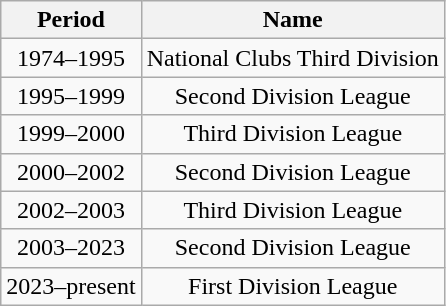<table class="wikitable" style="text-align:center;margin-left:1em;float:center">
<tr>
<th>Period</th>
<th>Name</th>
</tr>
<tr>
<td>1974–1995</td>
<td>National Clubs Third Division</td>
</tr>
<tr>
<td>1995–1999</td>
<td>Second Division League</td>
</tr>
<tr>
<td>1999–2000</td>
<td>Third Division League</td>
</tr>
<tr>
<td>2000–2002</td>
<td>Second Division League</td>
</tr>
<tr>
<td>2002–2003</td>
<td>Third Division League</td>
</tr>
<tr>
<td>2003–2023</td>
<td>Second Division League</td>
</tr>
<tr>
<td>2023–present</td>
<td>First Division League</td>
</tr>
</table>
